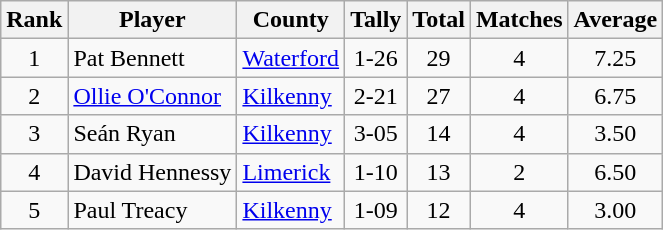<table class="wikitable">
<tr>
<th>Rank</th>
<th>Player</th>
<th>County</th>
<th>Tally</th>
<th>Total</th>
<th>Matches</th>
<th>Average</th>
</tr>
<tr>
<td rowspan=1 align=center>1</td>
<td>Pat Bennett</td>
<td><a href='#'>Waterford</a></td>
<td align=center>1-26</td>
<td align=center>29</td>
<td align=center>4</td>
<td align=center>7.25</td>
</tr>
<tr>
<td rowspan=1 align=center>2</td>
<td><a href='#'>Ollie O'Connor</a></td>
<td><a href='#'>Kilkenny</a></td>
<td align=center>2-21</td>
<td align=center>27</td>
<td align=center>4</td>
<td align=center>6.75</td>
</tr>
<tr>
<td rowspan=1 align=center>3</td>
<td>Seán Ryan</td>
<td><a href='#'>Kilkenny</a></td>
<td align=center>3-05</td>
<td align=center>14</td>
<td align=center>4</td>
<td align=center>3.50</td>
</tr>
<tr>
<td rowspan=1 align=center>4</td>
<td>David Hennessy</td>
<td><a href='#'>Limerick</a></td>
<td align=center>1-10</td>
<td align=center>13</td>
<td align=center>2</td>
<td align=center>6.50</td>
</tr>
<tr>
<td rowspan=1 align=center>5</td>
<td>Paul Treacy</td>
<td><a href='#'>Kilkenny</a></td>
<td align=center>1-09</td>
<td align=center>12</td>
<td align=center>4</td>
<td align=center>3.00</td>
</tr>
</table>
